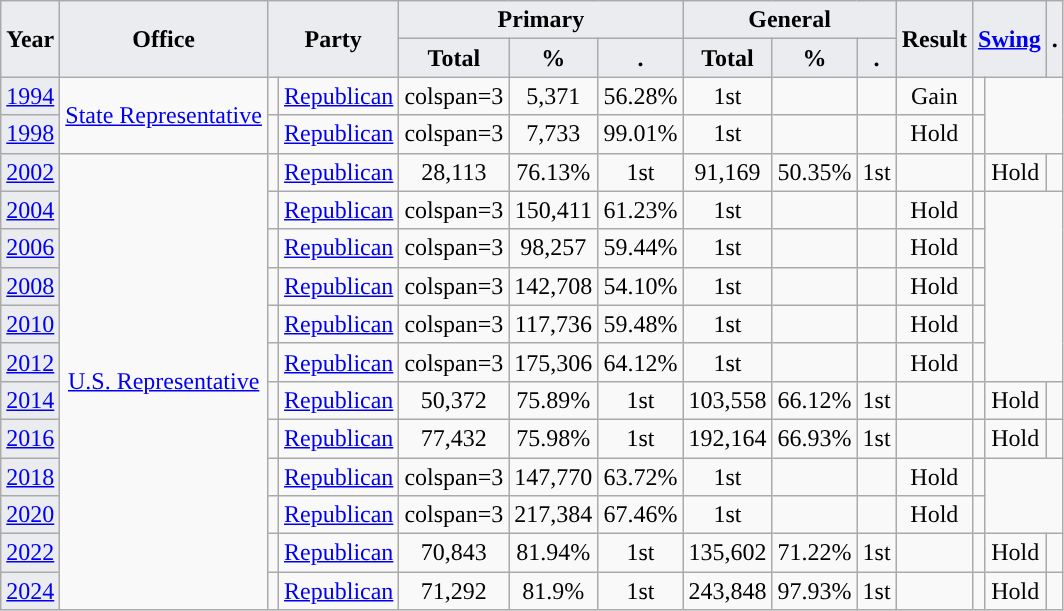<table class=wikitable style=text-align:center;">
<tr>
<th style="background-color:#EAECF0;" rowspan=2>Year</th>
<th style="background-color:#EAECF0;" rowspan=2>Office</th>
<th style="background-color:#EAECF0;" colspan=2 rowspan=2>Party</th>
<th style="background-color:#EAECF0;" colspan=3>Primary</th>
<th style="background-color:#EAECF0;" colspan=3>General</th>
<th style="background-color:#EAECF0;" rowspan=2>Result</th>
<th style="background-color:#EAECF0;" colspan=2 rowspan=2><a href='#'>Swing</a></th>
<th style="background-color:#EAECF0;" rowspan=2>.</th>
</tr>
<tr>
<th style="background-color:#EAECF0;">Total</th>
<th style="background-color:#EAECF0;">%</th>
<th style="background-color:#EAECF0;">.</th>
<th style="background-color:#EAECF0;">Total</th>
<th style="background-color:#EAECF0;">%</th>
<th style="background-color:#EAECF0;">.</th>
</tr>
<tr>
<td style="background-color:#EAECF0;"><a href='#'>1994</a></td>
<td rowspan=2><a href='#'>State Representative</a></td>
<td style="background-color:"></td>
<td><a href='#'>Republican</a></td>
<td>colspan=3 </td>
<td>5,371</td>
<td>56.28%</td>
<td>1st</td>
<td></td>
<td style="background-color:"></td>
<td>Gain</td>
<td></td>
</tr>
<tr>
<td style="background-color:#EAECF0;"><a href='#'>1998</a></td>
<td style="background-color:"></td>
<td><a href='#'>Republican</a></td>
<td>colspan=3 </td>
<td>7,733</td>
<td>99.01%</td>
<td>1st</td>
<td></td>
<td style="background-color:"></td>
<td>Hold</td>
<td></td>
</tr>
<tr>
<td style="background-color:#EAECF0;"><a href='#'>2002</a></td>
<td rowspan="12"><a href='#'>U.S. Representative</a></td>
<td style="background-color:"></td>
<td><a href='#'>Republican</a></td>
<td>28,113</td>
<td>76.13%</td>
<td>1st</td>
<td>91,169</td>
<td>50.35%</td>
<td>1st</td>
<td></td>
<td style="background-color:"></td>
<td>Hold</td>
<td></td>
</tr>
<tr>
<td style="background-color:#EAECF0;"><a href='#'>2004</a></td>
<td style="background-color:"></td>
<td><a href='#'>Republican</a></td>
<td>colspan=3 </td>
<td>150,411</td>
<td>61.23%</td>
<td>1st</td>
<td></td>
<td style="background-color:"></td>
<td>Hold</td>
<td></td>
</tr>
<tr>
<td style="background-color:#EAECF0;"><a href='#'>2006</a></td>
<td style="background-color:"></td>
<td><a href='#'>Republican</a></td>
<td>colspan=3 </td>
<td>98,257</td>
<td>59.44%</td>
<td>1st</td>
<td></td>
<td style="background-color:"></td>
<td>Hold</td>
<td></td>
</tr>
<tr>
<td style="background-color:#EAECF0;"><a href='#'>2008</a></td>
<td style="background-color:"></td>
<td><a href='#'>Republican</a></td>
<td>colspan=3 </td>
<td>142,708</td>
<td>54.10%</td>
<td>1st</td>
<td></td>
<td style="background-color:"></td>
<td>Hold</td>
<td></td>
</tr>
<tr>
<td style="background-color:#EAECF0;"><a href='#'>2010</a></td>
<td style="background-color:"></td>
<td><a href='#'>Republican</a></td>
<td>colspan=3 </td>
<td>117,736</td>
<td>59.48%</td>
<td>1st</td>
<td></td>
<td style="background-color:"></td>
<td>Hold</td>
<td></td>
</tr>
<tr>
<td style="background-color:#EAECF0;"><a href='#'>2012</a></td>
<td style="background-color:"></td>
<td><a href='#'>Republican</a></td>
<td>colspan=3 </td>
<td>175,306</td>
<td>64.12%</td>
<td>1st</td>
<td></td>
<td style="background-color:"></td>
<td>Hold</td>
<td></td>
</tr>
<tr>
<td style="background-color:#EAECF0;"><a href='#'>2014</a></td>
<td style="background-color:"></td>
<td><a href='#'>Republican</a></td>
<td>50,372</td>
<td>75.89%</td>
<td>1st</td>
<td>103,558</td>
<td>66.12%</td>
<td>1st</td>
<td></td>
<td style="background-color:"></td>
<td>Hold</td>
<td></td>
</tr>
<tr>
<td style="background-color:#EAECF0;"><a href='#'>2016</a></td>
<td style="background-color:"></td>
<td><a href='#'>Republican</a></td>
<td>77,432</td>
<td>75.98%</td>
<td>1st</td>
<td>192,164</td>
<td>66.93%</td>
<td>1st</td>
<td></td>
<td style="background-color:"></td>
<td>Hold</td>
<td></td>
</tr>
<tr>
<td style="background-color:#EAECF0;"><a href='#'>2018</a></td>
<td style="background-color:"></td>
<td><a href='#'>Republican</a></td>
<td>colspan=3 </td>
<td>147,770</td>
<td>63.72%</td>
<td>1st</td>
<td></td>
<td style="background-color:"></td>
<td>Hold</td>
<td></td>
</tr>
<tr>
<td style="background-color:#EAECF0;"><a href='#'>2020</a></td>
<td style="background-color:"></td>
<td><a href='#'>Republican</a></td>
<td>colspan=3 </td>
<td>217,384</td>
<td>67.46%</td>
<td>1st</td>
<td></td>
<td style="background-color:"></td>
<td>Hold</td>
<td></td>
</tr>
<tr>
<td style="background-color:#EAECF0;"><a href='#'>2022</a></td>
<td style="background-color:"></td>
<td><a href='#'>Republican</a></td>
<td>70,843</td>
<td>81.94%</td>
<td>1st</td>
<td>135,602</td>
<td>71.22%</td>
<td>1st</td>
<td></td>
<td style="background-color:"></td>
<td>Hold</td>
<td></td>
</tr>
<tr>
<td style="background-color:#EAECF0;"><a href='#'>2024</a></td>
<td style="background-color:"></td>
<td><a href='#'>Republican</a></td>
<td>71,292</td>
<td>81.9%</td>
<td>1st</td>
<td>243,848</td>
<td>97.93%</td>
<td>1st</td>
<td></td>
<td style="background-color:"></td>
<td>Hold</td>
<td></td>
</tr>
</table>
